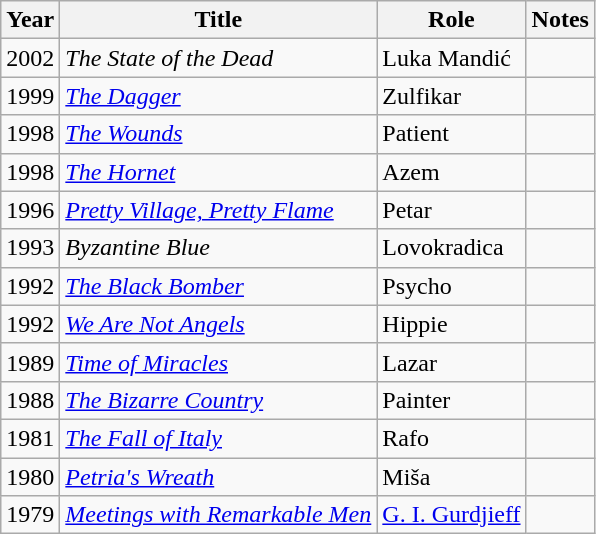<table class="wikitable sortable">
<tr>
<th>Year</th>
<th>Title</th>
<th>Role</th>
<th class="unsortable">Notes</th>
</tr>
<tr>
<td>2002</td>
<td><em>The State of the Dead</em></td>
<td>Luka Mandić</td>
<td></td>
</tr>
<tr>
<td>1999</td>
<td><em><a href='#'>The Dagger</a></em></td>
<td>Zulfikar</td>
<td></td>
</tr>
<tr>
<td>1998</td>
<td><em><a href='#'>The Wounds</a></em></td>
<td>Patient</td>
<td></td>
</tr>
<tr>
<td>1998</td>
<td><em><a href='#'>The Hornet</a></em></td>
<td>Azem</td>
<td></td>
</tr>
<tr>
<td>1996</td>
<td><em><a href='#'>Pretty Village, Pretty Flame</a></em></td>
<td>Petar</td>
<td></td>
</tr>
<tr>
<td>1993</td>
<td><em>Byzantine Blue</em></td>
<td>Lovokradica</td>
<td></td>
</tr>
<tr>
<td>1992</td>
<td><em><a href='#'>The Black Bomber</a></em></td>
<td>Psycho</td>
<td></td>
</tr>
<tr>
<td>1992</td>
<td><em><a href='#'>We Are Not Angels</a></em></td>
<td>Hippie</td>
<td></td>
</tr>
<tr>
<td>1989</td>
<td><em><a href='#'>Time of Miracles</a></em></td>
<td>Lazar</td>
<td></td>
</tr>
<tr>
<td>1988</td>
<td><em><a href='#'>The Bizarre Country</a></em></td>
<td>Painter</td>
<td></td>
</tr>
<tr>
<td>1981</td>
<td><em><a href='#'>The Fall of Italy</a></em></td>
<td>Rafo</td>
<td></td>
</tr>
<tr>
<td>1980</td>
<td><em><a href='#'>Petria's Wreath</a></em></td>
<td>Miša</td>
<td></td>
</tr>
<tr>
<td>1979</td>
<td><em><a href='#'>Meetings with Remarkable Men</a></em></td>
<td><a href='#'>G. I. Gurdjieff</a></td>
<td></td>
</tr>
</table>
